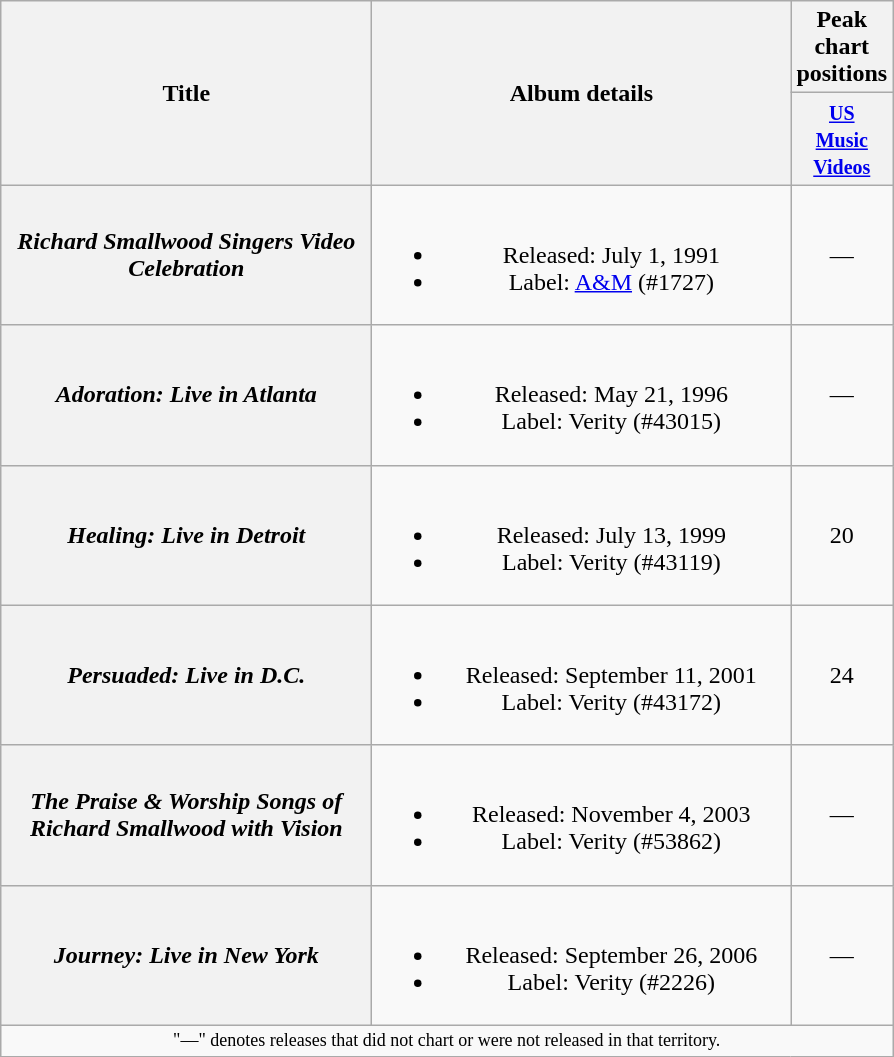<table class="wikitable plainrowheaders" style="text-align:center;" border="1">
<tr>
<th scope="col" rowspan="2" style="width:15em;">Title</th>
<th scope="col" rowspan="2" style="width:17em;">Album details</th>
<th scope="col" colspan="1">Peak chart positions</th>
</tr>
<tr>
<th style="width:35px;"><small><a href='#'>US<br>Music<br>Videos</a></small><br></th>
</tr>
<tr>
<th scope="row"><em>Richard Smallwood Singers Video Celebration</em><br></th>
<td><br><ul><li>Released: July 1, 1991</li><li>Label: <a href='#'>A&M</a> (#1727)</li></ul></td>
<td>—</td>
</tr>
<tr>
<th scope="row"><em>Adoration: Live in Atlanta</em><br></th>
<td><br><ul><li>Released: May 21, 1996</li><li>Label: Verity (#43015)</li></ul></td>
<td>—</td>
</tr>
<tr>
<th scope="row"><em>Healing: Live in Detroit</em><br></th>
<td><br><ul><li>Released: July 13, 1999</li><li>Label: Verity (#43119)</li></ul></td>
<td>20</td>
</tr>
<tr>
<th scope="row"><em>Persuaded: Live in D.C.</em><br></th>
<td><br><ul><li>Released: September 11, 2001</li><li>Label: Verity (#43172)</li></ul></td>
<td>24</td>
</tr>
<tr>
<th scope="row"><em>The Praise & Worship Songs of Richard Smallwood with Vision</em><br></th>
<td><br><ul><li>Released: November 4, 2003</li><li>Label: Verity (#53862)</li></ul></td>
<td>—</td>
</tr>
<tr>
<th scope="row"><em>Journey: Live in New York</em><br></th>
<td><br><ul><li>Released: September 26, 2006</li><li>Label: Verity (#2226)</li></ul></td>
<td>—</td>
</tr>
<tr>
<td colspan="9" style="text-align:center; font-size:9pt;">"—" denotes releases that did not chart or were not released in that territory.</td>
</tr>
</table>
